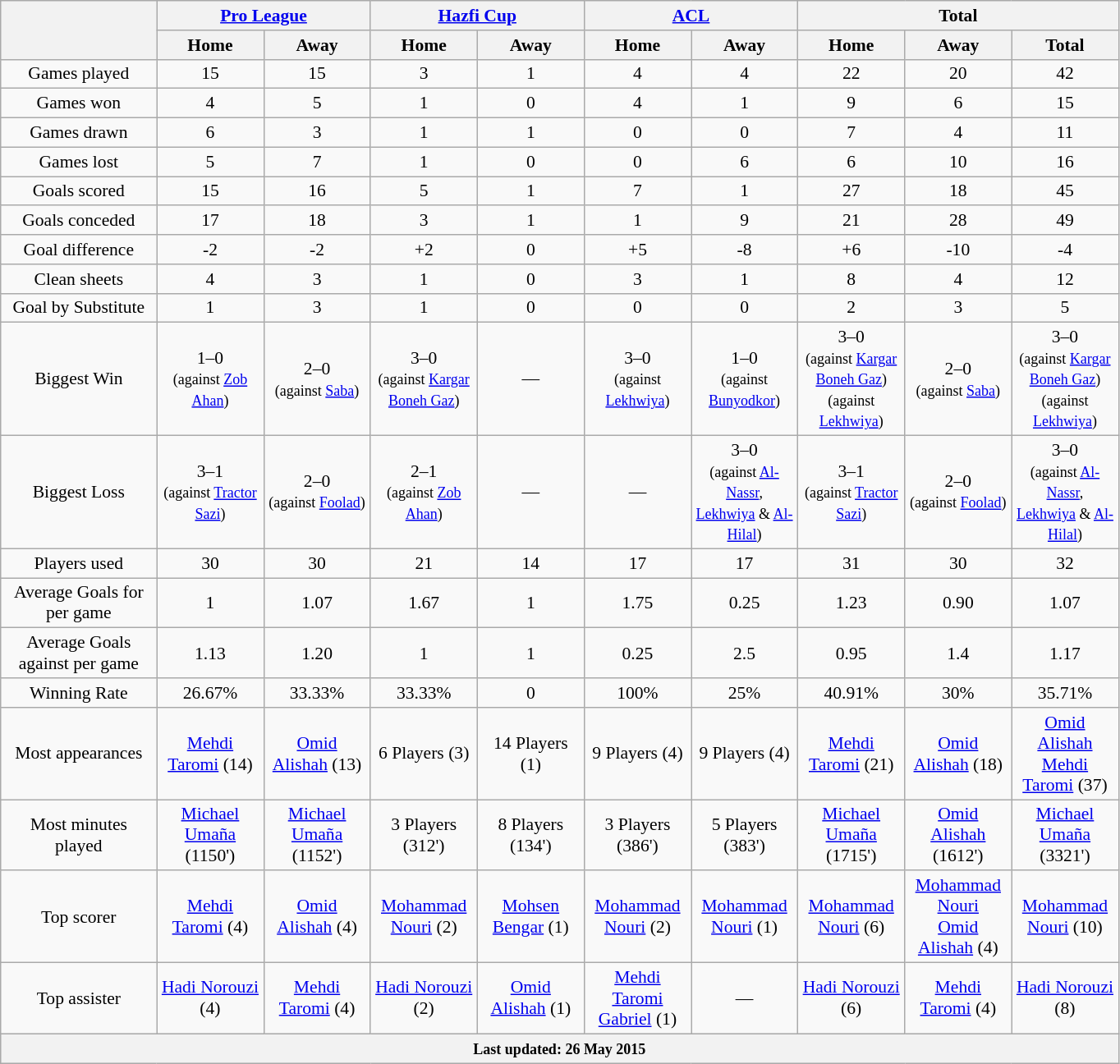<table class="wikitable" style="text-align:center; font-size:90%;">
<tr>
<th style="width:120px;" rowspan="2"></th>
<th colspan="2"><a href='#'>Pro League</a></th>
<th colspan="2"><a href='#'>Hazfi Cup</a></th>
<th colspan="2"><a href='#'>ACL</a></th>
<th colspan="3">Total</th>
</tr>
<tr>
<th style="width:80px;">Home</th>
<th style="width:80px;">Away</th>
<th style="width:80px;">Home</th>
<th style="width:80px;">Away</th>
<th style="width:80px;">Home</th>
<th style="width:80px;">Away</th>
<th style="width:80px;">Home</th>
<th style="width:80px;">Away</th>
<th style="width:80px;">Total</th>
</tr>
<tr>
<td align=center>Games played</td>
<td>15</td>
<td>15</td>
<td>3</td>
<td>1</td>
<td>4</td>
<td>4</td>
<td>22</td>
<td>20</td>
<td>42</td>
</tr>
<tr>
<td align=center>Games won</td>
<td>4</td>
<td>5</td>
<td>1</td>
<td>0</td>
<td>4</td>
<td>1</td>
<td>9</td>
<td>6</td>
<td>15</td>
</tr>
<tr>
<td align=center>Games drawn</td>
<td>6</td>
<td>3</td>
<td>1</td>
<td>1</td>
<td>0</td>
<td>0</td>
<td>7</td>
<td>4</td>
<td>11</td>
</tr>
<tr>
<td align=center>Games lost</td>
<td>5</td>
<td>7</td>
<td>1</td>
<td>0</td>
<td>0</td>
<td>6</td>
<td>6</td>
<td>10</td>
<td>16</td>
</tr>
<tr>
<td align=center>Goals scored</td>
<td>15</td>
<td>16</td>
<td>5</td>
<td>1</td>
<td>7</td>
<td>1</td>
<td>27</td>
<td>18</td>
<td>45</td>
</tr>
<tr>
<td align=center>Goals conceded</td>
<td>17</td>
<td>18</td>
<td>3</td>
<td>1</td>
<td>1</td>
<td>9</td>
<td>21</td>
<td>28</td>
<td>49</td>
</tr>
<tr>
<td align=center>Goal difference</td>
<td>-2</td>
<td>-2</td>
<td>+2</td>
<td>0</td>
<td>+5</td>
<td>-8</td>
<td>+6</td>
<td>-10</td>
<td>-4</td>
</tr>
<tr>
<td align=center>Clean sheets</td>
<td>4</td>
<td>3</td>
<td>1</td>
<td>0</td>
<td>3</td>
<td>1</td>
<td>8</td>
<td>4</td>
<td>12</td>
</tr>
<tr>
<td align=center>Goal by Substitute</td>
<td>1</td>
<td>3</td>
<td>1</td>
<td>0</td>
<td>0</td>
<td>0</td>
<td>2</td>
<td>3</td>
<td>5</td>
</tr>
<tr>
<td align=center>Biggest Win</td>
<td>1–0<br><small>(against <a href='#'>Zob Ahan</a>)</small></td>
<td>2–0<br><small>(against <a href='#'>Saba</a>)</small></td>
<td>3–0<br> <small>(against <a href='#'>Kargar Boneh Gaz</a>)</small></td>
<td>—</td>
<td>3–0<br><small>(against <a href='#'>Lekhwiya</a>)</small></td>
<td>1–0<br><small>(against <a href='#'>Bunyodkor</a>)</small></td>
<td>3–0<br><small>(against <a href='#'>Kargar Boneh Gaz</a>)</small><br><small>(against <a href='#'>Lekhwiya</a>)</small></td>
<td>2–0<br><small>(against <a href='#'>Saba</a>)</small></td>
<td>3–0<br><small>(against <a href='#'>Kargar Boneh Gaz</a>)</small><br><small>(against <a href='#'>Lekhwiya</a>)</small></td>
</tr>
<tr>
<td align=center>Biggest Loss</td>
<td>3–1<br><small>(against <a href='#'>Tractor Sazi</a>)</small></td>
<td>2–0<br><small>(against <a href='#'>Foolad</a>)</small></td>
<td>2–1<br><small>(against <a href='#'>Zob Ahan</a>)</small></td>
<td>—</td>
<td>—</td>
<td>3–0<br><small>(against <a href='#'>Al-Nassr</a>,  <a href='#'>Lekhwiya</a> & <a href='#'>Al-Hilal</a>)</small></td>
<td>3–1<br><small>(against <a href='#'>Tractor Sazi</a>)</small></td>
<td>2–0<br><small>(against <a href='#'>Foolad</a>)</small></td>
<td>3–0<br><small>(against <a href='#'>Al-Nassr</a>,  <a href='#'>Lekhwiya</a> & <a href='#'>Al-Hilal</a>)</small></td>
</tr>
<tr>
<td align=center>Players used</td>
<td>30</td>
<td>30</td>
<td>21</td>
<td>14</td>
<td>17</td>
<td>17</td>
<td>31</td>
<td>30</td>
<td>32</td>
</tr>
<tr>
<td align=center>Average Goals for per game</td>
<td>1</td>
<td>1.07</td>
<td>1.67</td>
<td>1</td>
<td>1.75</td>
<td>0.25</td>
<td>1.23</td>
<td>0.90</td>
<td>1.07</td>
</tr>
<tr>
<td align=center>Average Goals against per game</td>
<td>1.13</td>
<td>1.20</td>
<td>1</td>
<td>1</td>
<td>0.25</td>
<td>2.5</td>
<td>0.95</td>
<td>1.4</td>
<td>1.17</td>
</tr>
<tr>
<td align=center>Winning Rate</td>
<td>26.67%</td>
<td>33.33%</td>
<td>33.33%</td>
<td>0</td>
<td>100%</td>
<td>25%</td>
<td>40.91%</td>
<td>30%</td>
<td>35.71%</td>
</tr>
<tr>
<td align=center>Most appearances</td>
<td><a href='#'>Mehdi Taromi</a> (14)</td>
<td><a href='#'>Omid Alishah</a> (13)</td>
<td>6 Players (3)</td>
<td>14 Players (1)</td>
<td>9 Players (4)</td>
<td>9 Players (4)</td>
<td><a href='#'>Mehdi Taromi</a> (21)</td>
<td><a href='#'>Omid Alishah</a> (18)</td>
<td><a href='#'>Omid Alishah</a><br><a href='#'>Mehdi Taromi</a> (37)</td>
</tr>
<tr>
<td align=center>Most minutes played</td>
<td><a href='#'>Michael Umaña</a><br>(1150')</td>
<td><a href='#'>Michael Umaña</a> (1152')</td>
<td>3 Players (312')</td>
<td>8 Players (134')</td>
<td>3 Players (386')</td>
<td>5 Players (383')</td>
<td><a href='#'>Michael Umaña</a><br>(1715')</td>
<td><a href='#'>Omid Alishah</a><br>(1612')</td>
<td><a href='#'>Michael Umaña</a> (3321')</td>
</tr>
<tr>
<td align=center>Top scorer</td>
<td><a href='#'>Mehdi Taromi</a>  (4)</td>
<td><a href='#'>Omid Alishah</a> (4)</td>
<td><a href='#'>Mohammad Nouri</a> (2)</td>
<td><a href='#'>Mohsen Bengar</a> (1)</td>
<td><a href='#'>Mohammad Nouri</a> (2)</td>
<td><a href='#'>Mohammad Nouri</a> (1)</td>
<td><a href='#'>Mohammad Nouri</a> (6)</td>
<td><a href='#'>Mohammad Nouri</a><br><a href='#'>Omid Alishah</a> (4)</td>
<td><a href='#'>Mohammad Nouri</a> (10)</td>
</tr>
<tr>
<td align=center>Top assister</td>
<td><a href='#'>Hadi Norouzi</a> (4)</td>
<td><a href='#'>Mehdi Taromi</a> (4)</td>
<td><a href='#'>Hadi Norouzi</a> (2)</td>
<td><a href='#'>Omid Alishah</a> (1)</td>
<td><a href='#'>Mehdi Taromi</a><br><a href='#'>Gabriel</a> (1)</td>
<td>—</td>
<td><a href='#'>Hadi Norouzi</a> (6)</td>
<td><a href='#'>Mehdi Taromi</a> (4)</td>
<td><a href='#'>Hadi Norouzi</a> (8)</td>
</tr>
<tr align="left" style="background:#DCDCDC">
<th colspan="10"><small>Last updated: 26 May 2015</small></th>
</tr>
</table>
